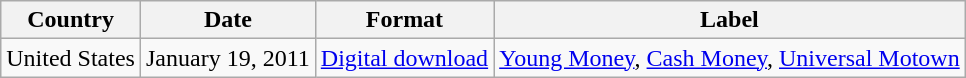<table class="wikitable plainrowheaders">
<tr>
<th scope="col">Country</th>
<th scope="col">Date</th>
<th scope="col">Format</th>
<th scope="col">Label</th>
</tr>
<tr>
<td>United States</td>
<td>January 19, 2011</td>
<td><a href='#'>Digital download</a></td>
<td rowspan="2"><a href='#'>Young Money</a>, <a href='#'>Cash Money</a>, <a href='#'>Universal Motown</a></td>
</tr>
</table>
